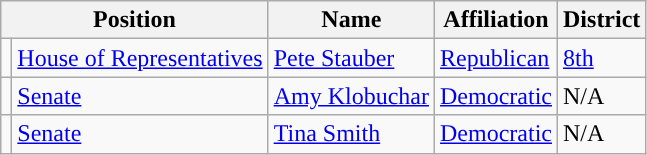<table class="wikitable">
<tr>
<th colspan="2">Position</th>
<th>Name</th>
<th>Affiliation</th>
<th>District</th>
</tr>
<tr>
<td style="background-color:"></td>
<td><a href='#'>House of Representatives</a></td>
<td><a href='#'>Pete Stauber</a></td>
<td><a href='#'>Republican</a></td>
<td><a href='#'>8th</a></td>
</tr>
<tr>
<td style="background-color:"></td>
<td><a href='#'>Senate</a></td>
<td><a href='#'>Amy Klobuchar</a></td>
<td><a href='#'>Democratic</a></td>
<td>N/A</td>
</tr>
<tr>
<td style="background-color:"></td>
<td><a href='#'>Senate</a></td>
<td><a href='#'>Tina Smith</a></td>
<td><a href='#'>Democratic</a></td>
<td>N/A</td>
</tr>
</table>
